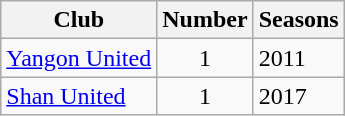<table class="wikitable sortable">
<tr>
<th>Club</th>
<th>Number</th>
<th>Seasons</th>
</tr>
<tr>
<td><a href='#'>Yangon United</a></td>
<td style="text-align:center">1</td>
<td>2011</td>
</tr>
<tr>
<td><a href='#'>Shan United</a></td>
<td style="text-align:center">1</td>
<td>2017</td>
</tr>
</table>
